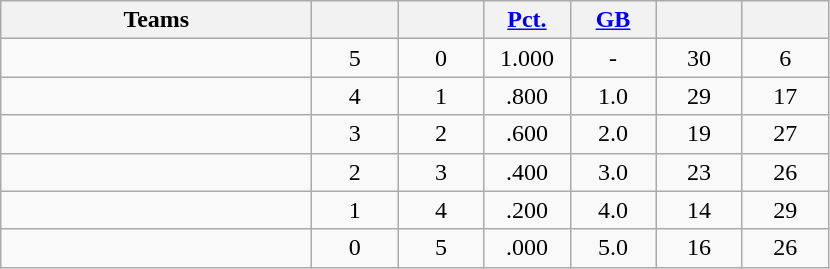<table class="wikitable" style="text-align:center;">
<tr>
<th width=200px>Teams</th>
<th width=50px></th>
<th width=50px></th>
<th width=50px><a href='#'>Pct.</a></th>
<th width=50px><a href='#'>GB</a></th>
<th width=50px></th>
<th width=50px></th>
</tr>
<tr style = "background-color:">
<td align = left></td>
<td>5</td>
<td>0</td>
<td>1.000</td>
<td>-</td>
<td>30</td>
<td>6</td>
</tr>
<tr style = "background-color:">
<td align = left></td>
<td>4</td>
<td>1</td>
<td>.800</td>
<td>1.0</td>
<td>29</td>
<td>17</td>
</tr>
<tr style = "background-color:">
<td align = left></td>
<td>3</td>
<td>2</td>
<td>.600</td>
<td>2.0</td>
<td>19</td>
<td>27</td>
</tr>
<tr style = "background-color:">
<td align = left></td>
<td>2</td>
<td>3</td>
<td>.400</td>
<td>3.0</td>
<td>23</td>
<td>26</td>
</tr>
<tr style = "background-color:">
<td align = left></td>
<td>1</td>
<td>4</td>
<td>.200</td>
<td>4.0</td>
<td>14</td>
<td>29</td>
</tr>
<tr style = "background-color:">
<td align = left></td>
<td>0</td>
<td>5</td>
<td>.000</td>
<td>5.0</td>
<td>16</td>
<td>26</td>
</tr>
</table>
